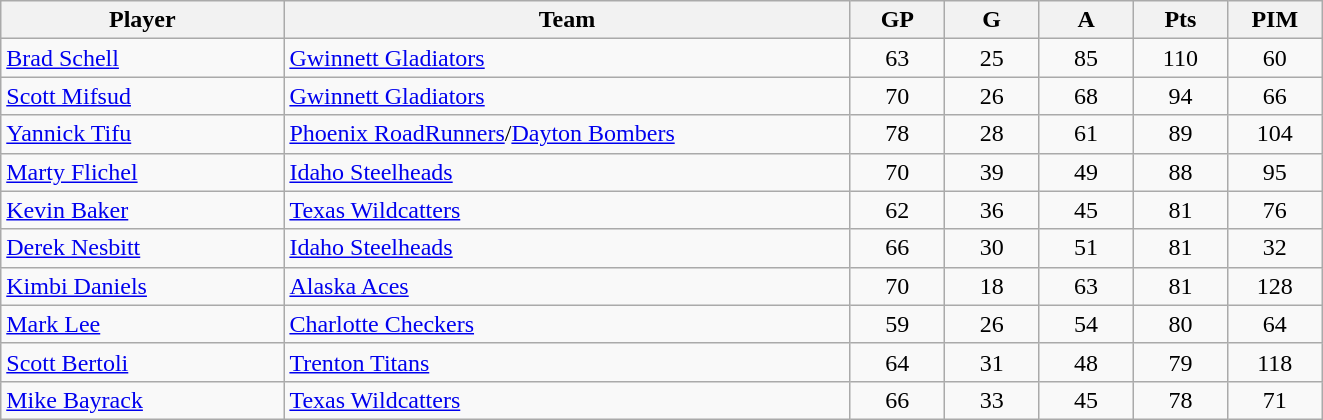<table class="wikitable" style="text-align:center">
<tr>
<th bgcolor="#DDDDFF" width="15%">Player</th>
<th bgcolor="#DDDDFF" width="30%">Team</th>
<th bgcolor="#DDDDFF" width="5%">GP</th>
<th bgcolor="#DDDDFF" width="5%">G</th>
<th bgcolor="#DDDDFF" width="5%">A</th>
<th bgcolor="#DDDDFF" width="5%">Pts</th>
<th bgcolor="#DDDDFF" width="5%">PIM</th>
</tr>
<tr>
<td align=left><a href='#'>Brad Schell</a></td>
<td align=left><a href='#'>Gwinnett Gladiators</a></td>
<td>63</td>
<td>25</td>
<td>85</td>
<td>110</td>
<td>60</td>
</tr>
<tr>
<td align=left><a href='#'>Scott Mifsud</a></td>
<td align=left><a href='#'>Gwinnett Gladiators</a></td>
<td>70</td>
<td>26</td>
<td>68</td>
<td>94</td>
<td>66</td>
</tr>
<tr>
<td align=left><a href='#'>Yannick Tifu</a></td>
<td align=left><a href='#'>Phoenix RoadRunners</a>/<a href='#'>Dayton Bombers</a></td>
<td>78</td>
<td>28</td>
<td>61</td>
<td>89</td>
<td>104</td>
</tr>
<tr>
<td align=left><a href='#'>Marty Flichel</a></td>
<td align=left><a href='#'>Idaho Steelheads</a></td>
<td>70</td>
<td>39</td>
<td>49</td>
<td>88</td>
<td>95</td>
</tr>
<tr>
<td align=left><a href='#'>Kevin Baker</a></td>
<td align=left><a href='#'>Texas Wildcatters</a></td>
<td>62</td>
<td>36</td>
<td>45</td>
<td>81</td>
<td>76</td>
</tr>
<tr>
<td align=left><a href='#'>Derek Nesbitt</a></td>
<td align=left><a href='#'>Idaho Steelheads</a></td>
<td>66</td>
<td>30</td>
<td>51</td>
<td>81</td>
<td>32</td>
</tr>
<tr>
<td align=left><a href='#'>Kimbi Daniels</a></td>
<td align=left><a href='#'>Alaska Aces</a></td>
<td>70</td>
<td>18</td>
<td>63</td>
<td>81</td>
<td>128</td>
</tr>
<tr>
<td align=left><a href='#'>Mark Lee</a></td>
<td align=left><a href='#'>Charlotte Checkers</a></td>
<td>59</td>
<td>26</td>
<td>54</td>
<td>80</td>
<td>64</td>
</tr>
<tr>
<td align=left><a href='#'>Scott Bertoli</a></td>
<td align=left><a href='#'>Trenton Titans</a></td>
<td>64</td>
<td>31</td>
<td>48</td>
<td>79</td>
<td>118</td>
</tr>
<tr>
<td align=left><a href='#'>Mike Bayrack</a></td>
<td align=left><a href='#'>Texas Wildcatters</a></td>
<td>66</td>
<td>33</td>
<td>45</td>
<td>78</td>
<td>71</td>
</tr>
</table>
